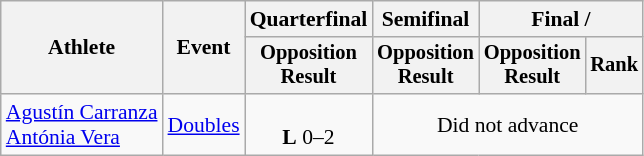<table class=wikitable style=font-size:90%>
<tr>
<th rowspan=2>Athlete</th>
<th rowspan=2>Event</th>
<th>Quarterfinal</th>
<th>Semifinal</th>
<th colspan=2>Final / </th>
</tr>
<tr style=font-size:95%>
<th>Opposition<br>Result</th>
<th>Opposition<br>Result</th>
<th>Opposition<br>Result</th>
<th>Rank</th>
</tr>
<tr align=center>
<td style="text-align:left"><a href='#'>Agustín Carranza</a><br><a href='#'>Antónia Vera</a></td>
<td style="text-align:left"><a href='#'>Doubles</a></td>
<td><br><strong>L</strong> 0–2</td>
<td colspan="3">Did not advance</td>
</tr>
</table>
